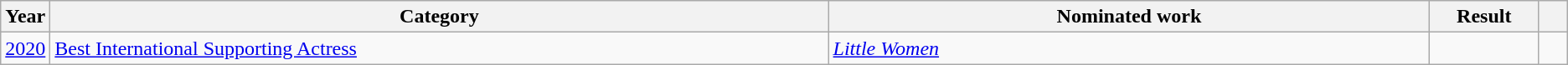<table class="wikitable sortable">
<tr>
<th scope="col" style="width:1em;">Year</th>
<th scope="col" style="width:39em;">Category</th>
<th scope="col" style="width:30em;">Nominated work</th>
<th scope="col" style="width:5em;">Result</th>
<th scope="col" style="width:1em;"class="unsortable"></th>
</tr>
<tr>
<td><a href='#'>2020</a></td>
<td><a href='#'>Best International Supporting Actress</a></td>
<td><em><a href='#'>Little Women</a></em></td>
<td></td>
<td align="center"></td>
</tr>
</table>
